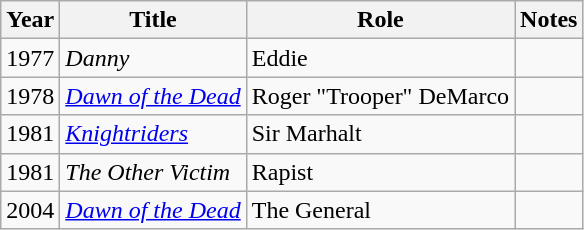<table class="wikitable">
<tr>
<th>Year</th>
<th>Title</th>
<th>Role</th>
<th>Notes</th>
</tr>
<tr>
<td>1977</td>
<td><em>Danny</em></td>
<td>Eddie</td>
<td></td>
</tr>
<tr>
<td>1978</td>
<td><em><a href='#'>Dawn of the Dead</a></em></td>
<td>Roger "Trooper" DeMarco</td>
<td></td>
</tr>
<tr>
<td>1981</td>
<td><em><a href='#'>Knightriders</a></em></td>
<td>Sir Marhalt</td>
<td></td>
</tr>
<tr>
<td>1981</td>
<td><em>The Other Victim</em></td>
<td>Rapist</td>
<td></td>
</tr>
<tr>
<td>2004</td>
<td><em><a href='#'>Dawn of the Dead</a></em></td>
<td>The General</td>
<td></td>
</tr>
</table>
